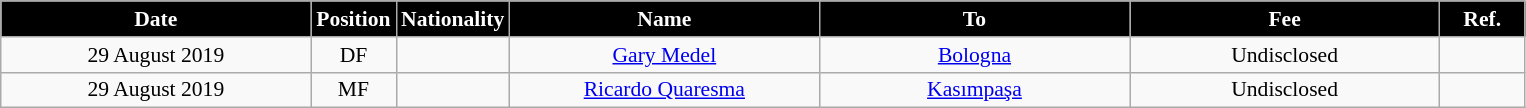<table class="wikitable"  style="text-align:center; font-size:90%; ">
<tr>
<th style="background:#000000; color:white; width:200px;">Date</th>
<th style="background:#000000; color:white; width:50px;">Position</th>
<th style="background:#000000; color:white; width:50px;">Nationality</th>
<th style="background:#000000; color:white; width:200px;">Name</th>
<th style="background:#000000; color:white; width:200px;">To</th>
<th style="background:#000000; color:white; width:200px;">Fee</th>
<th style="background:#000000; color:white; width:50px;">Ref.</th>
</tr>
<tr>
<td>29 August 2019</td>
<td>DF</td>
<td></td>
<td><a href='#'>Gary Medel</a></td>
<td><a href='#'>Bologna</a></td>
<td>Undisclosed</td>
<td></td>
</tr>
<tr>
<td>29 August 2019</td>
<td>MF</td>
<td></td>
<td><a href='#'>Ricardo Quaresma</a></td>
<td><a href='#'>Kasımpaşa</a></td>
<td>Undisclosed</td>
<td></td>
</tr>
</table>
